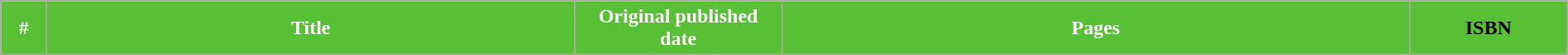<table class="wikitable" style="width:100%;">
<tr>
<th style="width:30px; background:#58c035; color:#fff;">#</th>
<th style="background:#58c035;color:#fff;">Title</th>
<th style="width:160px; background:#58c035; color:#fff;">Original published date</th>
<th style="background:#58c035;color:#fff;">Pages</th>
<th style="width:120px; background:#58c035;"><span>ISBN</span><br>

























</th>
</tr>
</table>
